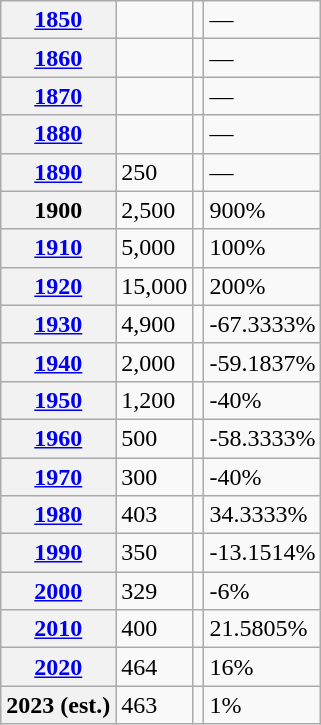<table class="wikitable">
<tr>
<th><a href='#'>1850</a></th>
<td></td>
<td></td>
<td>—</td>
</tr>
<tr>
<th><a href='#'>1860</a></th>
<td></td>
<td></td>
<td>—</td>
</tr>
<tr>
<th><a href='#'>1870</a></th>
<td></td>
<td></td>
<td>—</td>
</tr>
<tr>
<th><a href='#'>1880</a></th>
<td></td>
<td></td>
<td>—</td>
</tr>
<tr>
<th><a href='#'>1890</a></th>
<td>250</td>
<td></td>
<td>—</td>
</tr>
<tr>
<th>1900</th>
<td>2,500</td>
<td></td>
<td>900%</td>
</tr>
<tr>
<th><a href='#'>1910</a></th>
<td>5,000</td>
<td></td>
<td>100%</td>
</tr>
<tr>
<th><a href='#'>1920</a></th>
<td>15,000</td>
<td></td>
<td>200%</td>
</tr>
<tr>
<th><a href='#'>1930</a></th>
<td>4,900</td>
<td></td>
<td>-67.3333%</td>
</tr>
<tr>
<th><a href='#'>1940</a></th>
<td>2,000</td>
<td></td>
<td>-59.1837%</td>
</tr>
<tr>
<th><a href='#'>1950</a></th>
<td>1,200</td>
<td></td>
<td>-40%</td>
</tr>
<tr>
<th><a href='#'>1960</a></th>
<td>500</td>
<td></td>
<td>-58.3333%</td>
</tr>
<tr>
<th><a href='#'>1970</a></th>
<td>300</td>
<td></td>
<td>-40%</td>
</tr>
<tr>
<th><a href='#'>1980</a></th>
<td>403</td>
<td></td>
<td>34.3333%</td>
</tr>
<tr>
<th><a href='#'>1990</a></th>
<td>350</td>
<td></td>
<td>-13.1514%</td>
</tr>
<tr>
<th><a href='#'>2000</a></th>
<td>329</td>
<td></td>
<td>-6%</td>
</tr>
<tr>
<th><a href='#'>2010</a></th>
<td>400</td>
<td></td>
<td>21.5805%</td>
</tr>
<tr>
<th><a href='#'>2020</a></th>
<td>464</td>
<td></td>
<td>16%</td>
</tr>
<tr>
<th>2023 (est.)</th>
<td>463</td>
<td></td>
<td>1%</td>
</tr>
</table>
